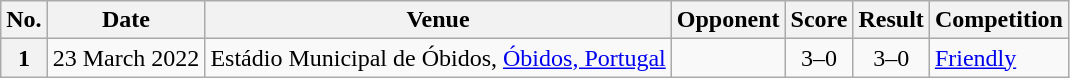<table class="wikitable sortable plainrowheaders">
<tr>
<th scope=col>No.</th>
<th scope=col data-sort-type=date>Date</th>
<th scope=col>Venue</th>
<th scope=col>Opponent</th>
<th scope=col>Score</th>
<th scope=col>Result</th>
<th scope=col>Competition</th>
</tr>
<tr>
<th scope=row>1</th>
<td>23 March 2022</td>
<td>Estádio Municipal de Óbidos, <a href='#'>Óbidos, Portugal</a></td>
<td></td>
<td align=center>3–0</td>
<td align=center>3–0</td>
<td><a href='#'>Friendly</a></td>
</tr>
</table>
